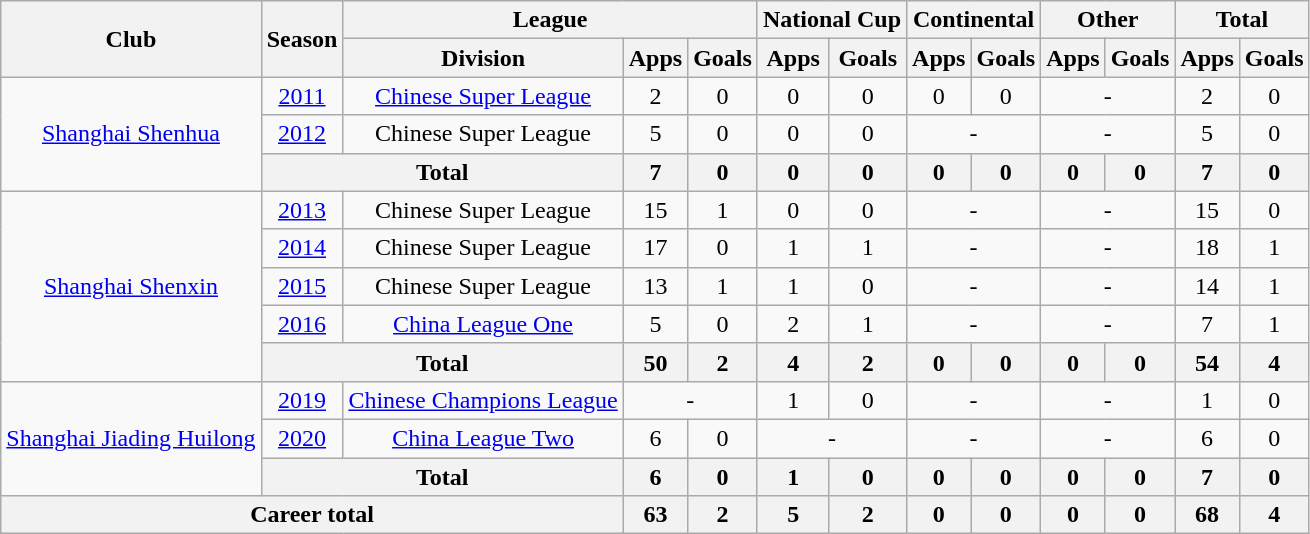<table class="wikitable" style="text-align: center">
<tr>
<th rowspan="2">Club</th>
<th rowspan="2">Season</th>
<th colspan="3">League</th>
<th colspan="2">National Cup</th>
<th colspan="2">Continental</th>
<th colspan="2">Other</th>
<th colspan="2">Total</th>
</tr>
<tr>
<th>Division</th>
<th>Apps</th>
<th>Goals</th>
<th>Apps</th>
<th>Goals</th>
<th>Apps</th>
<th>Goals</th>
<th>Apps</th>
<th>Goals</th>
<th>Apps</th>
<th>Goals</th>
</tr>
<tr>
<td rowspan=3><a href='#'>Shanghai Shenhua</a></td>
<td><a href='#'>2011</a></td>
<td><a href='#'>Chinese Super League</a></td>
<td>2</td>
<td>0</td>
<td>0</td>
<td>0</td>
<td>0</td>
<td>0</td>
<td colspan="2">-</td>
<td>2</td>
<td>0</td>
</tr>
<tr>
<td><a href='#'>2012</a></td>
<td>Chinese Super League</td>
<td>5</td>
<td>0</td>
<td>0</td>
<td>0</td>
<td colspan="2">-</td>
<td colspan="2">-</td>
<td>5</td>
<td>0</td>
</tr>
<tr>
<th colspan="2">Total</th>
<th>7</th>
<th>0</th>
<th>0</th>
<th>0</th>
<th>0</th>
<th>0</th>
<th>0</th>
<th>0</th>
<th>7</th>
<th>0</th>
</tr>
<tr>
<td rowspan=5><a href='#'>Shanghai Shenxin</a></td>
<td><a href='#'>2013</a></td>
<td>Chinese Super League</td>
<td>15</td>
<td>1</td>
<td>0</td>
<td>0</td>
<td colspan="2">-</td>
<td colspan="2">-</td>
<td>15</td>
<td>0</td>
</tr>
<tr>
<td><a href='#'>2014</a></td>
<td>Chinese Super League</td>
<td>17</td>
<td>0</td>
<td>1</td>
<td>1</td>
<td colspan="2">-</td>
<td colspan="2">-</td>
<td>18</td>
<td>1</td>
</tr>
<tr>
<td><a href='#'>2015</a></td>
<td>Chinese Super League</td>
<td>13</td>
<td>1</td>
<td>1</td>
<td>0</td>
<td colspan="2">-</td>
<td colspan="2">-</td>
<td>14</td>
<td>1</td>
</tr>
<tr>
<td><a href='#'>2016</a></td>
<td><a href='#'>China League One</a></td>
<td>5</td>
<td>0</td>
<td>2</td>
<td>1</td>
<td colspan="2">-</td>
<td colspan="2">-</td>
<td>7</td>
<td>1</td>
</tr>
<tr>
<th colspan="2">Total</th>
<th>50</th>
<th>2</th>
<th>4</th>
<th>2</th>
<th>0</th>
<th>0</th>
<th>0</th>
<th>0</th>
<th>54</th>
<th>4</th>
</tr>
<tr>
<td rowspan=3><a href='#'>Shanghai Jiading Huilong</a></td>
<td><a href='#'>2019</a></td>
<td><a href='#'>Chinese Champions League</a></td>
<td colspan="2">-</td>
<td>1</td>
<td>0</td>
<td colspan="2">-</td>
<td colspan="2">-</td>
<td>1</td>
<td>0</td>
</tr>
<tr>
<td><a href='#'>2020</a></td>
<td><a href='#'>China League Two</a></td>
<td>6</td>
<td>0</td>
<td colspan="2">-</td>
<td colspan="2">-</td>
<td colspan="2">-</td>
<td>6</td>
<td>0</td>
</tr>
<tr>
<th colspan="2">Total</th>
<th>6</th>
<th>0</th>
<th>1</th>
<th>0</th>
<th>0</th>
<th>0</th>
<th>0</th>
<th>0</th>
<th>7</th>
<th>0</th>
</tr>
<tr>
<th colspan=3>Career total</th>
<th>63</th>
<th>2</th>
<th>5</th>
<th>2</th>
<th>0</th>
<th>0</th>
<th>0</th>
<th>0</th>
<th>68</th>
<th>4</th>
</tr>
</table>
